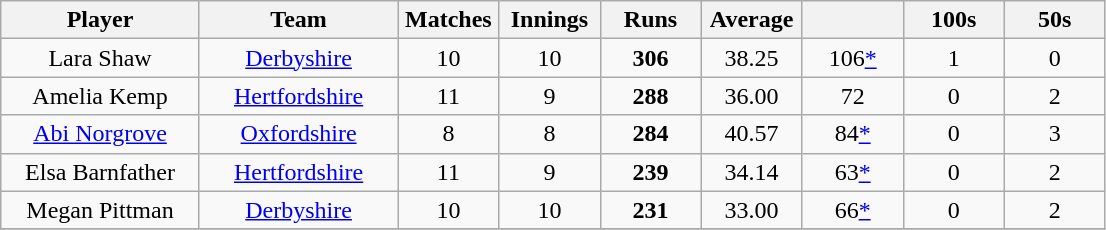<table class="wikitable" style="text-align:center;">
<tr>
<th width=125>Player</th>
<th width=125>Team</th>
<th width=60>Matches</th>
<th width=60>Innings</th>
<th width=60>Runs</th>
<th width=60>Average</th>
<th width=60></th>
<th width=60>100s</th>
<th width=60>50s</th>
</tr>
<tr>
<td>Lara Shaw</td>
<td><a href='#'>Derbyshire</a></td>
<td>10</td>
<td>10</td>
<td><strong>306</strong></td>
<td>38.25</td>
<td>106<a href='#'>*</a></td>
<td>1</td>
<td>0</td>
</tr>
<tr>
<td>Amelia Kemp</td>
<td><a href='#'>Hertfordshire</a></td>
<td>11</td>
<td>9</td>
<td><strong>288</strong></td>
<td>36.00</td>
<td>72</td>
<td>0</td>
<td>2</td>
</tr>
<tr>
<td><a href='#'>Abi Norgrove</a></td>
<td><a href='#'>Oxfordshire</a></td>
<td>8</td>
<td>8</td>
<td><strong>284</strong></td>
<td>40.57</td>
<td>84<a href='#'>*</a></td>
<td>0</td>
<td>3</td>
</tr>
<tr>
<td>Elsa Barnfather</td>
<td><a href='#'>Hertfordshire</a></td>
<td>11</td>
<td>9</td>
<td><strong>239</strong></td>
<td>34.14</td>
<td>63<a href='#'>*</a></td>
<td>0</td>
<td>2</td>
</tr>
<tr>
<td>Megan Pittman</td>
<td><a href='#'>Derbyshire</a></td>
<td>10</td>
<td>10</td>
<td><strong>231</strong></td>
<td>33.00</td>
<td>66<a href='#'>*</a></td>
<td>0</td>
<td>2</td>
</tr>
<tr>
</tr>
</table>
